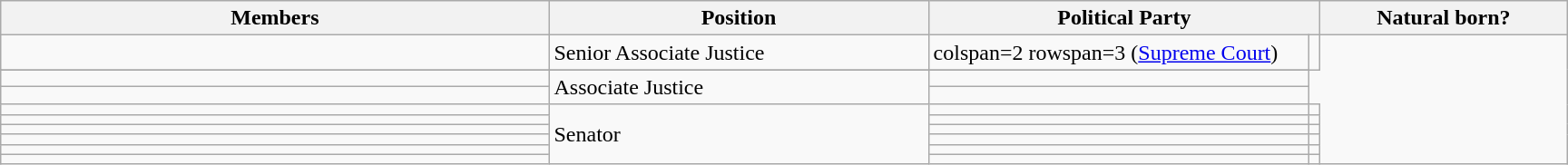<table class="wikitable sortable">
<tr>
<th width=35%>Members</th>
<th>Position</th>
<th colspan=2 width=25%>Political Party</th>
<th>Natural born?</th>
</tr>
<tr>
<td></td>
<td>Senior Associate Justice</td>
<td>colspan=2 rowspan=3  (<a href='#'>Supreme Court</a>)</td>
<td></td>
</tr>
<tr>
</tr>
<tr>
<td></td>
<td rowspan=2>Associate Justice</td>
<td></td>
</tr>
<tr>
<td></td>
<td></td>
</tr>
<tr>
<td></td>
<td rowspan=6>Senator</td>
<td></td>
<td></td>
</tr>
<tr>
<td></td>
<td></td>
<td></td>
</tr>
<tr>
<td></td>
<td></td>
<td></td>
</tr>
<tr>
<td></td>
<td></td>
<td></td>
</tr>
<tr>
<td></td>
<td></td>
<td></td>
</tr>
<tr>
<td></td>
<td></td>
<td></td>
</tr>
</table>
